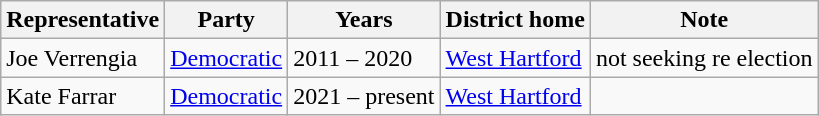<table class=wikitable>
<tr valign=bottom>
<th>Representative</th>
<th>Party</th>
<th>Years</th>
<th>District home</th>
<th>Note</th>
</tr>
<tr>
<td>Joe Verrengia</td>
<td><a href='#'>Democratic</a></td>
<td>2011 – 2020</td>
<td><a href='#'>West Hartford</a></td>
<td>not seeking re election</td>
</tr>
<tr>
<td>Kate Farrar</td>
<td><a href='#'>Democratic</a></td>
<td>2021 – present</td>
<td><a href='#'>West Hartford</a></td>
<td></td>
</tr>
</table>
